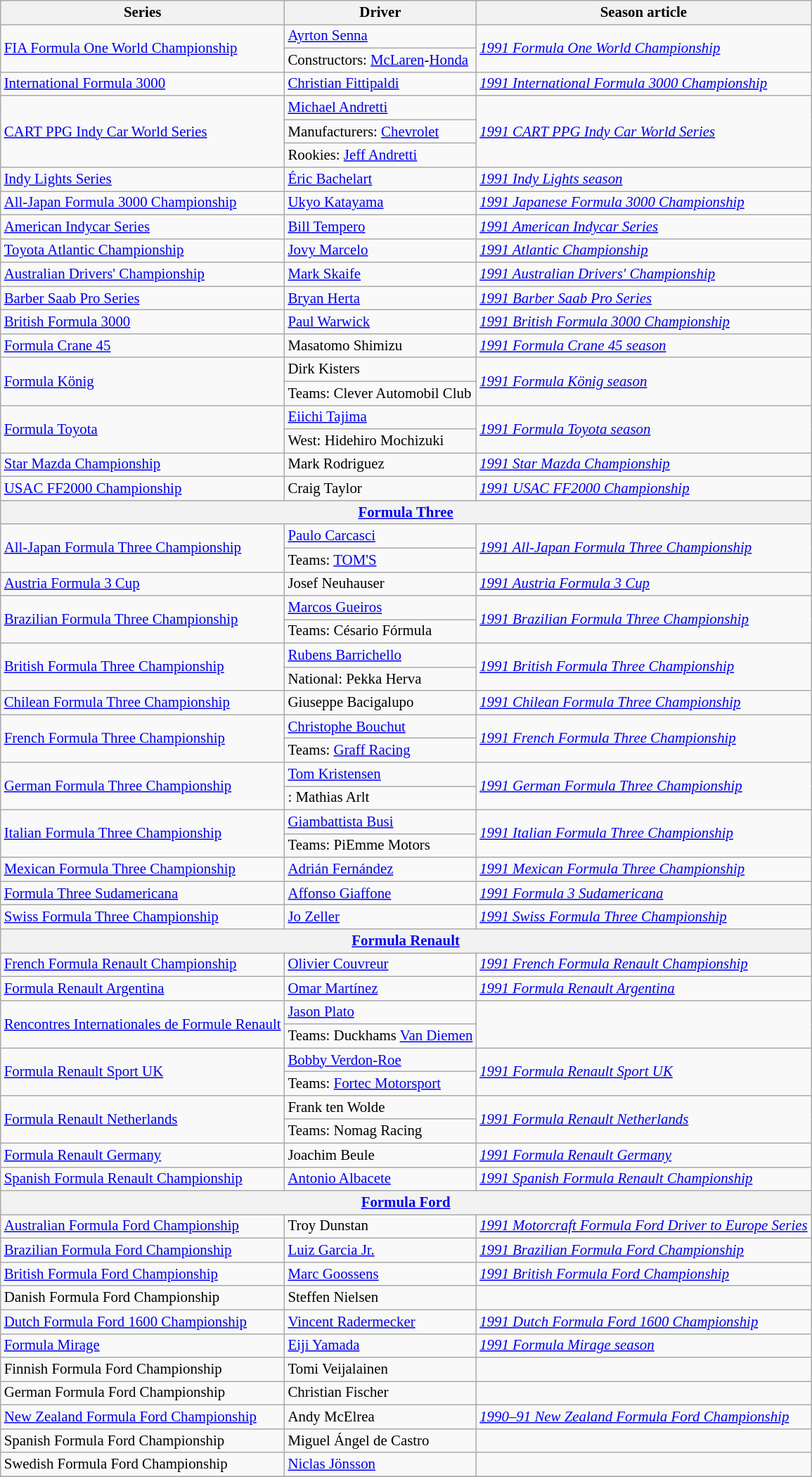<table class="wikitable" style="font-size: 87%;">
<tr>
<th>Series</th>
<th>Driver</th>
<th>Season article</th>
</tr>
<tr>
<td rowspan=2><a href='#'>FIA Formula One World Championship</a></td>
<td> <a href='#'>Ayrton Senna</a></td>
<td rowspan=2><em><a href='#'>1991 Formula One World Championship</a></em></td>
</tr>
<tr>
<td>Constructors:  <a href='#'>McLaren</a>-<a href='#'>Honda</a></td>
</tr>
<tr>
<td><a href='#'>International Formula 3000</a></td>
<td> <a href='#'>Christian Fittipaldi</a></td>
<td><em><a href='#'>1991 International Formula 3000 Championship</a></em></td>
</tr>
<tr>
<td rowspan=3><a href='#'>CART PPG Indy Car World Series</a></td>
<td> <a href='#'>Michael Andretti</a></td>
<td rowspan=3><em><a href='#'>1991 CART PPG Indy Car World Series</a></em></td>
</tr>
<tr>
<td>Manufacturers:  <a href='#'>Chevrolet</a></td>
</tr>
<tr>
<td>Rookies:  <a href='#'>Jeff Andretti</a></td>
</tr>
<tr>
<td><a href='#'>Indy Lights Series</a></td>
<td> <a href='#'>Éric Bachelart</a></td>
<td><em><a href='#'>1991 Indy Lights season</a></em></td>
</tr>
<tr>
<td><a href='#'>All-Japan Formula 3000 Championship</a></td>
<td> <a href='#'>Ukyo Katayama</a></td>
<td><em><a href='#'>1991 Japanese Formula 3000 Championship</a></em></td>
</tr>
<tr>
<td><a href='#'>American Indycar Series</a></td>
<td> <a href='#'>Bill Tempero</a></td>
<td><em><a href='#'>1991 American Indycar Series</a></em></td>
</tr>
<tr>
<td><a href='#'>Toyota Atlantic Championship</a></td>
<td> <a href='#'>Jovy Marcelo</a></td>
<td><em><a href='#'>1991 Atlantic Championship</a></em></td>
</tr>
<tr>
<td><a href='#'>Australian Drivers' Championship</a></td>
<td> <a href='#'>Mark Skaife</a></td>
<td><em><a href='#'>1991 Australian Drivers' Championship</a></em></td>
</tr>
<tr>
<td><a href='#'>Barber Saab Pro Series</a></td>
<td> <a href='#'>Bryan Herta</a></td>
<td><em><a href='#'>1991 Barber Saab Pro Series</a></em></td>
</tr>
<tr>
<td><a href='#'>British Formula 3000</a></td>
<td> <a href='#'>Paul Warwick</a></td>
<td><em><a href='#'>1991 British Formula 3000 Championship</a></em></td>
</tr>
<tr>
<td><a href='#'>Formula Crane 45</a></td>
<td> Masatomo Shimizu</td>
<td><em><a href='#'>1991 Formula Crane 45 season</a></em></td>
</tr>
<tr>
<td rowspan=2><a href='#'>Formula König</a></td>
<td> Dirk Kisters</td>
<td rowspan=2><em><a href='#'>1991 Formula König season</a></em></td>
</tr>
<tr>
<td>Teams:  Clever Automobil Club</td>
</tr>
<tr>
<td rowspan=2><a href='#'>Formula Toyota</a></td>
<td> <a href='#'>Eiichi Tajima</a></td>
<td rowspan=2><em><a href='#'>1991 Formula Toyota season</a></em></td>
</tr>
<tr>
<td>West:  Hidehiro Mochizuki</td>
</tr>
<tr>
<td><a href='#'>Star Mazda Championship</a></td>
<td> Mark Rodriguez</td>
<td><em><a href='#'>1991 Star Mazda Championship</a></em></td>
</tr>
<tr>
<td><a href='#'>USAC FF2000 Championship</a></td>
<td> Craig Taylor</td>
<td><em><a href='#'>1991 USAC FF2000 Championship</a></em></td>
</tr>
<tr>
<th colspan=3><a href='#'>Formula Three</a></th>
</tr>
<tr>
<td rowspan="2"><a href='#'>All-Japan Formula Three Championship</a></td>
<td> <a href='#'>Paulo Carcasci</a></td>
<td rowspan="2"><em><a href='#'>1991 All-Japan Formula Three Championship</a></em></td>
</tr>
<tr>
<td>Teams:  <a href='#'>TOM'S</a></td>
</tr>
<tr>
<td><a href='#'>Austria Formula 3 Cup</a></td>
<td> Josef Neuhauser</td>
<td><em><a href='#'>1991 Austria Formula 3 Cup</a></em></td>
</tr>
<tr>
<td rowspan=2><a href='#'>Brazilian Formula Three Championship</a></td>
<td> <a href='#'>Marcos Gueiros</a></td>
<td rowspan=2><em><a href='#'>1991 Brazilian Formula Three Championship</a></em></td>
</tr>
<tr>
<td>Teams:  Césario Fórmula</td>
</tr>
<tr>
<td rowspan=2><a href='#'>British Formula Three Championship</a></td>
<td> <a href='#'>Rubens Barrichello</a></td>
<td rowspan=2><em><a href='#'>1991 British Formula Three Championship</a></em></td>
</tr>
<tr>
<td>National:  Pekka Herva</td>
</tr>
<tr>
<td><a href='#'>Chilean Formula Three Championship</a></td>
<td> Giuseppe Bacigalupo</td>
<td><em><a href='#'>1991 Chilean Formula Three Championship</a></em></td>
</tr>
<tr>
<td rowspan=2><a href='#'>French Formula Three Championship</a></td>
<td> <a href='#'>Christophe Bouchut</a></td>
<td rowspan=2><em><a href='#'>1991 French Formula Three Championship</a></em></td>
</tr>
<tr>
<td>Teams:  <a href='#'>Graff Racing</a></td>
</tr>
<tr>
<td rowspan=2><a href='#'>German Formula Three Championship</a></td>
<td> <a href='#'>Tom Kristensen</a></td>
<td rowspan=2><em><a href='#'>1991 German Formula Three Championship</a></em></td>
</tr>
<tr>
<td>:  Mathias Arlt</td>
</tr>
<tr>
<td rowspan=2><a href='#'>Italian Formula Three Championship</a></td>
<td> <a href='#'>Giambattista Busi</a></td>
<td rowspan=2><em><a href='#'>1991 Italian Formula Three Championship</a></em></td>
</tr>
<tr>
<td>Teams:  PiEmme Motors</td>
</tr>
<tr>
<td><a href='#'>Mexican Formula Three Championship</a></td>
<td> <a href='#'>Adrián Fernández</a></td>
<td><em><a href='#'>1991 Mexican Formula Three Championship</a></em></td>
</tr>
<tr>
<td><a href='#'>Formula Three Sudamericana</a></td>
<td> <a href='#'>Affonso Giaffone</a></td>
<td><em><a href='#'>1991 Formula 3 Sudamericana</a></em></td>
</tr>
<tr>
<td><a href='#'>Swiss Formula Three Championship</a></td>
<td> <a href='#'>Jo Zeller</a></td>
<td><em><a href='#'>1991 Swiss Formula Three Championship</a></em></td>
</tr>
<tr>
<th colspan=3><a href='#'>Formula Renault</a></th>
</tr>
<tr>
<td><a href='#'>French Formula Renault Championship</a></td>
<td> <a href='#'>Olivier Couvreur</a></td>
<td><em><a href='#'>1991 French Formula Renault Championship</a></em></td>
</tr>
<tr>
<td><a href='#'>Formula Renault Argentina</a></td>
<td> <a href='#'>Omar Martínez</a></td>
<td><em><a href='#'>1991 Formula Renault Argentina</a></em></td>
</tr>
<tr>
<td rowspan=2><a href='#'>Rencontres Internationales de Formule Renault</a></td>
<td> <a href='#'>Jason Plato</a></td>
<td rowspan=2></td>
</tr>
<tr>
<td>Teams:  Duckhams <a href='#'>Van Diemen</a></td>
</tr>
<tr>
<td rowspan=2><a href='#'>Formula Renault Sport UK</a></td>
<td> <a href='#'>Bobby Verdon-Roe</a></td>
<td rowspan=2><em><a href='#'>1991 Formula Renault Sport UK</a></em></td>
</tr>
<tr>
<td>Teams:  <a href='#'>Fortec Motorsport</a></td>
</tr>
<tr>
<td rowspan=2><a href='#'>Formula Renault Netherlands</a></td>
<td> Frank ten Wolde</td>
<td rowspan=2><em><a href='#'>1991 Formula Renault Netherlands</a></em></td>
</tr>
<tr>
<td>Teams:  Nomag Racing</td>
</tr>
<tr>
<td><a href='#'>Formula Renault Germany</a></td>
<td> Joachim Beule</td>
<td><em><a href='#'>1991 Formula Renault Germany</a></em></td>
</tr>
<tr>
<td><a href='#'>Spanish Formula Renault Championship</a></td>
<td> <a href='#'>Antonio Albacete</a></td>
<td><em><a href='#'>1991 Spanish Formula Renault Championship</a></em></td>
</tr>
<tr>
<th colspan=3><a href='#'>Formula Ford</a></th>
</tr>
<tr>
<td><a href='#'>Australian Formula Ford Championship</a></td>
<td> Troy Dunstan</td>
<td><em><a href='#'>1991 Motorcraft Formula Ford Driver to Europe Series</a></em></td>
</tr>
<tr>
<td><a href='#'>Brazilian Formula Ford Championship</a></td>
<td> <a href='#'>Luiz Garcia Jr.</a></td>
<td><em><a href='#'>1991 Brazilian Formula Ford Championship</a></em></td>
</tr>
<tr>
<td><a href='#'>British Formula Ford Championship</a></td>
<td> <a href='#'>Marc Goossens</a></td>
<td><em><a href='#'>1991 British Formula Ford Championship</a></em></td>
</tr>
<tr>
<td>Danish Formula Ford Championship</td>
<td> Steffen Nielsen</td>
<td></td>
</tr>
<tr>
<td><a href='#'>Dutch Formula Ford 1600 Championship</a></td>
<td> <a href='#'>Vincent Radermecker</a></td>
<td><em><a href='#'>1991 Dutch Formula Ford 1600 Championship</a></em></td>
</tr>
<tr>
<td><a href='#'>Formula Mirage</a></td>
<td> <a href='#'>Eiji Yamada</a></td>
<td><em><a href='#'>1991 Formula Mirage season</a></em></td>
</tr>
<tr>
<td>Finnish Formula Ford Championship</td>
<td> Tomi Veijalainen</td>
<td></td>
</tr>
<tr>
<td>German Formula Ford Championship</td>
<td> Christian Fischer</td>
<td></td>
</tr>
<tr>
<td><a href='#'>New Zealand Formula Ford Championship</a></td>
<td> Andy McElrea</td>
<td><em><a href='#'>1990–91 New Zealand Formula Ford Championship</a></em></td>
</tr>
<tr>
<td>Spanish Formula Ford Championship</td>
<td> Miguel Ángel de Castro</td>
<td></td>
</tr>
<tr>
<td>Swedish Formula Ford Championship</td>
<td> <a href='#'>Niclas Jönsson</a></td>
<td></td>
</tr>
<tr>
</tr>
</table>
